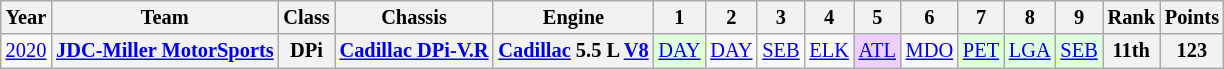<table class="wikitable" style="text-align:center; font-size:85%">
<tr>
<th>Year</th>
<th>Team</th>
<th>Class</th>
<th>Chassis</th>
<th>Engine</th>
<th>1</th>
<th>2</th>
<th>3</th>
<th>4</th>
<th>5</th>
<th>6</th>
<th>7</th>
<th>8</th>
<th>9</th>
<th>Rank</th>
<th>Points</th>
</tr>
<tr>
<td><a href='#'>2020</a></td>
<th nowrap><a href='#'>JDC-Miller MotorSports</a></th>
<th>DPi</th>
<th nowrap><a href='#'>Cadillac DPi-V.R</a></th>
<th nowrap><a href='#'>Cadillac</a> 5.5 L <a href='#'>V8</a></th>
<td style="background:#DFFFDF;"><a href='#'>DAY</a><br></td>
<td><a href='#'>DAY</a></td>
<td><a href='#'>SEB</a></td>
<td><a href='#'>ELK</a></td>
<td style="background:#EFCFFF;"><a href='#'>ATL</a><br></td>
<td><a href='#'>MDO</a></td>
<td style="background:#DFFFDF;"><a href='#'>PET</a><br></td>
<td style="background:#DFFFDF;"><a href='#'>LGA</a><br></td>
<td style="background:#DFFFDF;"><a href='#'>SEB</a><br></td>
<th>11th</th>
<th>123</th>
</tr>
</table>
